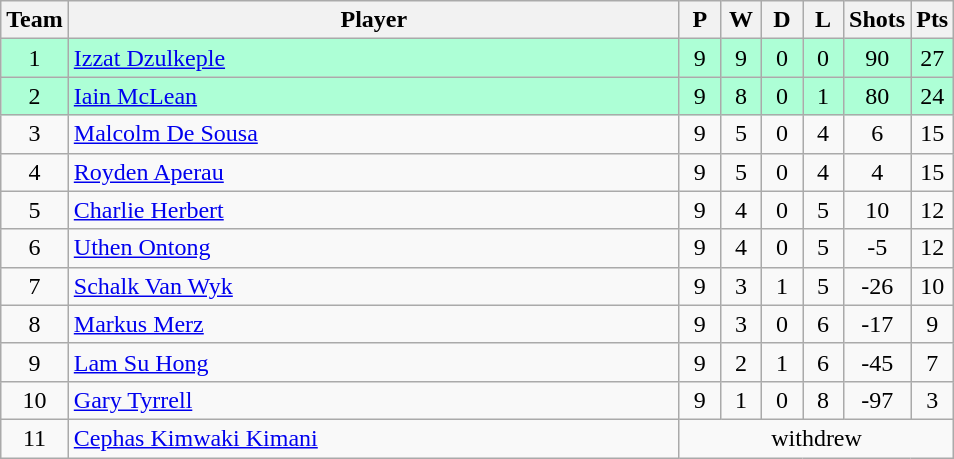<table class="wikitable" style="font-size: 100%">
<tr>
<th width=20>Team</th>
<th width=400>Player</th>
<th width=20>P</th>
<th width=20>W</th>
<th width=20>D</th>
<th width=20>L</th>
<th width=20>Shots</th>
<th width=20>Pts</th>
</tr>
<tr align=center  style="background: #ADFFD6;">
<td>1</td>
<td align="left"> <a href='#'>Izzat Dzulkeple</a></td>
<td>9</td>
<td>9</td>
<td>0</td>
<td>0</td>
<td>90</td>
<td>27</td>
</tr>
<tr align=center  style="background: #ADFFD6;">
<td>2</td>
<td align="left"> <a href='#'>Iain McLean</a></td>
<td>9</td>
<td>8</td>
<td>0</td>
<td>1</td>
<td>80</td>
<td>24</td>
</tr>
<tr align=center>
<td>3</td>
<td align="left"> <a href='#'>Malcolm De Sousa</a></td>
<td>9</td>
<td>5</td>
<td>0</td>
<td>4</td>
<td>6</td>
<td>15</td>
</tr>
<tr align=center>
<td>4</td>
<td align="left"> <a href='#'>Royden Aperau</a></td>
<td>9</td>
<td>5</td>
<td>0</td>
<td>4</td>
<td>4</td>
<td>15</td>
</tr>
<tr align=center>
<td>5</td>
<td align="left"> <a href='#'>Charlie Herbert</a></td>
<td>9</td>
<td>4</td>
<td>0</td>
<td>5</td>
<td>10</td>
<td>12</td>
</tr>
<tr align=center>
<td>6</td>
<td align="left"> <a href='#'>Uthen Ontong</a></td>
<td>9</td>
<td>4</td>
<td>0</td>
<td>5</td>
<td>-5</td>
<td>12</td>
</tr>
<tr align=center>
<td>7</td>
<td align="left"> <a href='#'>Schalk Van Wyk</a></td>
<td>9</td>
<td>3</td>
<td>1</td>
<td>5</td>
<td>-26</td>
<td>10</td>
</tr>
<tr align=center>
<td>8</td>
<td align="left"> <a href='#'>Markus Merz</a></td>
<td>9</td>
<td>3</td>
<td>0</td>
<td>6</td>
<td>-17</td>
<td>9</td>
</tr>
<tr align=center>
<td>9</td>
<td align="left"> <a href='#'>Lam Su Hong</a></td>
<td>9</td>
<td>2</td>
<td>1</td>
<td>6</td>
<td>-45</td>
<td>7</td>
</tr>
<tr align=center>
<td>10</td>
<td align="left"> <a href='#'>Gary Tyrrell</a></td>
<td>9</td>
<td>1</td>
<td>0</td>
<td>8</td>
<td>-97</td>
<td>3</td>
</tr>
<tr align=center>
<td>11</td>
<td align="left"> <a href='#'>Cephas Kimwaki Kimani</a></td>
<td colspan=6>withdrew</td>
</tr>
</table>
